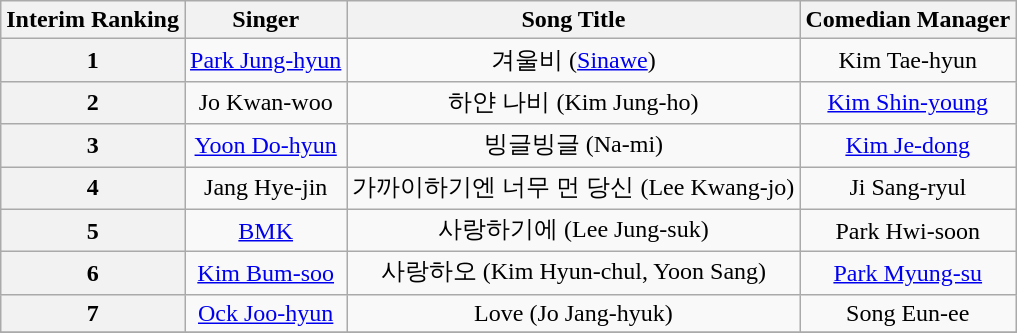<table class="wikitable">
<tr>
<th>Interim Ranking</th>
<th>Singer</th>
<th>Song Title</th>
<th>Comedian Manager</th>
</tr>
<tr align="center">
<th>1</th>
<td><a href='#'>Park Jung-hyun</a></td>
<td>겨울비 (<a href='#'>Sinawe</a>)</td>
<td>Kim Tae-hyun</td>
</tr>
<tr align="center">
<th>2</th>
<td>Jo Kwan-woo</td>
<td>하얀 나비 (Kim Jung-ho)</td>
<td><a href='#'>Kim Shin-young</a></td>
</tr>
<tr align="center">
<th>3</th>
<td><a href='#'>Yoon Do-hyun</a></td>
<td>빙글빙글 (Na-mi)</td>
<td><a href='#'>Kim Je-dong</a></td>
</tr>
<tr align="center">
<th>4</th>
<td>Jang Hye-jin</td>
<td>가까이하기엔 너무 먼 당신 (Lee Kwang-jo)</td>
<td>Ji Sang-ryul</td>
</tr>
<tr align="center">
<th>5</th>
<td><a href='#'>BMK</a></td>
<td>사랑하기에 (Lee Jung-suk)</td>
<td>Park Hwi-soon</td>
</tr>
<tr align="center">
<th>6</th>
<td><a href='#'>Kim Bum-soo</a></td>
<td>사랑하오 (Kim Hyun-chul, Yoon Sang)</td>
<td><a href='#'>Park Myung-su</a></td>
</tr>
<tr align="center">
<th>7</th>
<td><a href='#'>Ock Joo-hyun</a></td>
<td>Love (Jo Jang-hyuk)</td>
<td>Song Eun-ee</td>
</tr>
<tr>
</tr>
</table>
